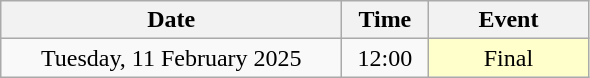<table class = "wikitable" style="text-align:center;">
<tr>
<th width=220>Date</th>
<th width=50>Time</th>
<th width=100>Event</th>
</tr>
<tr>
<td>Tuesday, 11 February 2025</td>
<td>12:00</td>
<td bgcolor=ffffcc>Final</td>
</tr>
</table>
